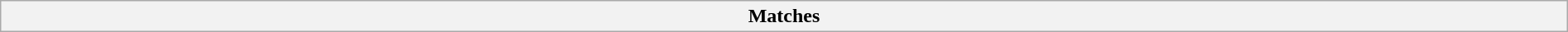<table class="wikitable collapsible collapsed" style="width:100%;">
<tr>
<th>Matches</th>
</tr>
</table>
